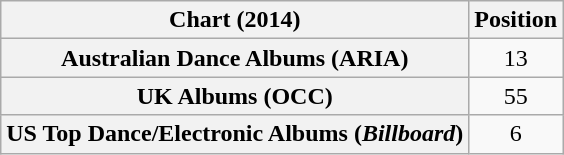<table class="wikitable sortable plainrowheaders" style="text-align:center">
<tr>
<th scope="col">Chart (2014)</th>
<th scope="col">Position</th>
</tr>
<tr>
<th scope="row">Australian Dance Albums (ARIA)</th>
<td>13</td>
</tr>
<tr>
<th scope="row">UK Albums (OCC)</th>
<td>55</td>
</tr>
<tr>
<th scope="row">US Top Dance/Electronic Albums (<em>Billboard</em>)</th>
<td>6</td>
</tr>
</table>
